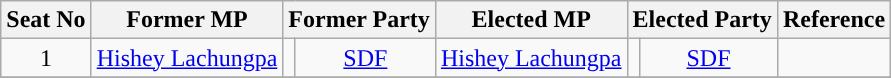<table class="wikitable">
<tr>
<th>Seat No</th>
<th>Former MP</th>
<th colspan=2>Former Party</th>
<th>Elected MP</th>
<th colspan=2>Elected Party</th>
<th>Reference</th>
</tr>
<tr style="text-align:center;">
<td>1</td>
<td><a href='#'>Hishey Lachungpa</a></td>
<td width="1px"></td>
<td><a href='#'>SDF</a></td>
<td><a href='#'>Hishey Lachungpa</a></td>
<td width="1px"></td>
<td><a href='#'>SDF</a></td>
<td></td>
</tr>
<tr>
</tr>
</table>
